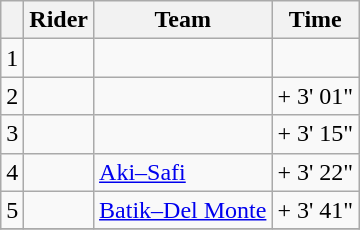<table class="wikitable">
<tr>
<th></th>
<th>Rider</th>
<th>Team</th>
<th>Time</th>
</tr>
<tr>
<td style="text-align:center;">1</td>
<td> </td>
<td></td>
<td align=right></td>
</tr>
<tr>
<td style="text-align:center;">2</td>
<td> </td>
<td></td>
<td align=right>+ 3' 01"</td>
</tr>
<tr>
<td style="text-align:center;">3</td>
<td></td>
<td></td>
<td align=right>+ 3' 15"</td>
</tr>
<tr>
<td style="text-align:center;">4</td>
<td></td>
<td><a href='#'>Aki–Safi</a></td>
<td align=right>+ 3' 22"</td>
</tr>
<tr>
<td style="text-align:center;">5</td>
<td></td>
<td><a href='#'>Batik–Del Monte</a></td>
<td align=right>+ 3' 41"</td>
</tr>
<tr>
</tr>
</table>
